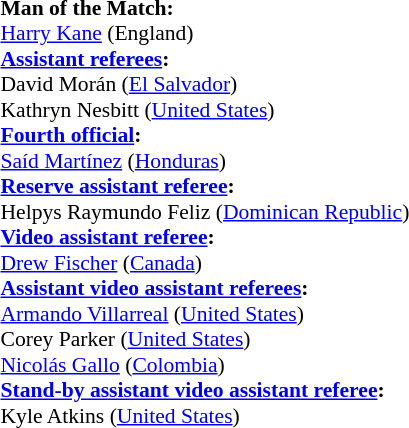<table style="width:100%; font-size:90%;">
<tr>
<td><br><strong>Man of the Match:</strong>
<br><a href='#'>Harry Kane</a> (England)<br><strong><a href='#'>Assistant referees</a>:</strong>
<br>David Morán (<a href='#'>El Salvador</a>)
<br>Kathryn Nesbitt (<a href='#'>United States</a>)
<br><strong><a href='#'>Fourth official</a>:</strong>
<br><a href='#'>Saíd Martínez</a> (<a href='#'>Honduras</a>)
<br><strong><a href='#'>Reserve assistant referee</a>:</strong>
<br>Helpys Raymundo Feliz (<a href='#'>Dominican Republic</a>)
<br><strong><a href='#'>Video assistant referee</a>:</strong>
<br><a href='#'>Drew Fischer</a> (<a href='#'>Canada</a>)
<br><strong><a href='#'>Assistant video assistant referees</a>:</strong>
<br> <a href='#'>Armando Villarreal</a> (<a href='#'>United States</a>)
<br>Corey Parker (<a href='#'>United States</a>)
<br><a href='#'>Nicolás Gallo</a> (<a href='#'>Colombia</a>)
<br><strong><a href='#'>Stand-by assistant video assistant referee</a>:</strong>
<br>Kyle Atkins (<a href='#'>United States</a>)</td>
</tr>
</table>
